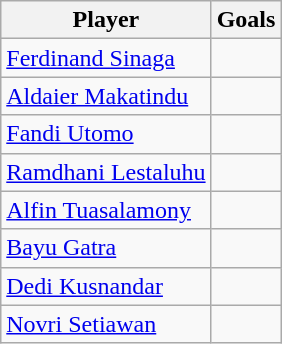<table class="wikitable sortable" style="text-align: left;">
<tr>
<th>Player</th>
<th>Goals</th>
</tr>
<tr>
<td><a href='#'>Ferdinand Sinaga</a></td>
<td></td>
</tr>
<tr>
<td><a href='#'>Aldaier Makatindu</a></td>
<td></td>
</tr>
<tr>
<td><a href='#'>Fandi Utomo</a></td>
<td></td>
</tr>
<tr>
<td><a href='#'>Ramdhani Lestaluhu</a></td>
<td></td>
</tr>
<tr>
<td><a href='#'>Alfin Tuasalamony</a></td>
<td></td>
</tr>
<tr>
<td><a href='#'>Bayu Gatra</a></td>
<td></td>
</tr>
<tr>
<td><a href='#'>Dedi Kusnandar</a></td>
<td></td>
</tr>
<tr>
<td><a href='#'>Novri Setiawan</a></td>
<td></td>
</tr>
</table>
